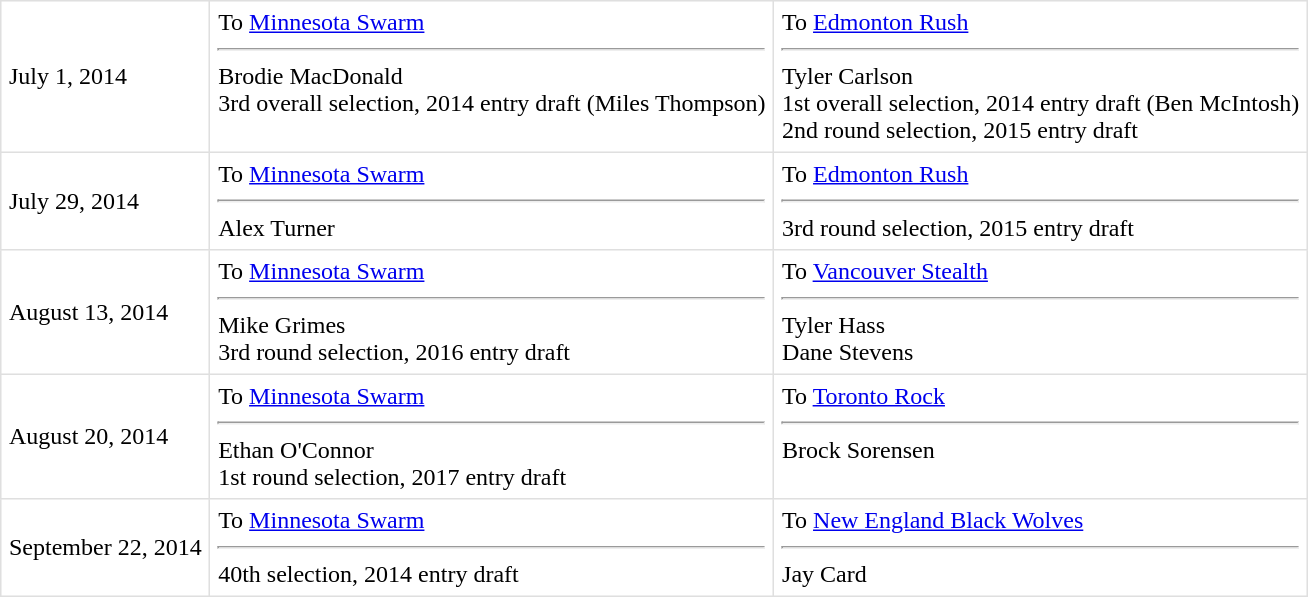<table border=1 style="border-collapse:collapse" bordercolor="#DFDFDF"  cellpadding="5">
<tr>
<td>July 1, 2014</td>
<td valign="top">To <a href='#'>Minnesota Swarm</a><hr>Brodie MacDonald<br>3rd overall selection, 2014 entry draft (Miles Thompson)</td>
<td valign="top">To <a href='#'>Edmonton Rush</a><hr>Tyler Carlson<br>1st overall selection, 2014 entry draft (Ben McIntosh)<br>2nd round selection, 2015 entry draft</td>
</tr>
<tr>
<td>July 29, 2014</td>
<td valign="top">To <a href='#'>Minnesota Swarm</a><hr>Alex Turner</td>
<td valign="top">To <a href='#'>Edmonton Rush</a><hr>3rd round selection, 2015 entry draft</td>
</tr>
<tr>
<td>August 13, 2014</td>
<td valign="top">To <a href='#'>Minnesota Swarm</a><hr>Mike Grimes<br>3rd round selection, 2016 entry draft</td>
<td valign="top">To <a href='#'>Vancouver Stealth</a><hr>Tyler Hass<br>Dane Stevens</td>
</tr>
<tr>
<td>August 20, 2014</td>
<td valign="top">To <a href='#'>Minnesota Swarm</a><hr>Ethan O'Connor<br>1st round selection, 2017 entry draft</td>
<td valign="top">To <a href='#'>Toronto Rock</a><hr>Brock Sorensen</td>
</tr>
<tr>
<td>September 22, 2014</td>
<td valign="top">To <a href='#'>Minnesota Swarm</a><hr>40th selection, 2014 entry draft</td>
<td valign="top">To <a href='#'>New England Black Wolves</a><hr>Jay Card</td>
</tr>
</table>
